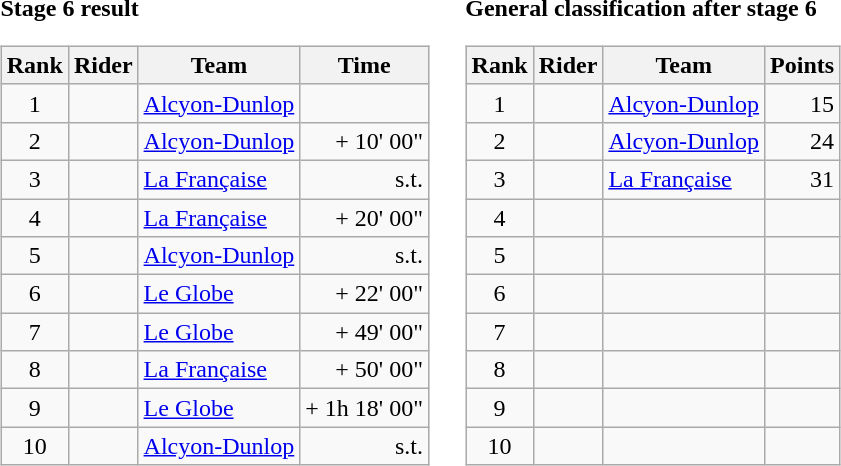<table>
<tr>
<td><strong>Stage 6 result</strong><br><table class="wikitable">
<tr>
<th scope="col">Rank</th>
<th scope="col">Rider</th>
<th scope="col">Team</th>
<th scope="col">Time</th>
</tr>
<tr>
<td style="text-align:center;">1</td>
<td></td>
<td><a href='#'>Alcyon-Dunlop</a></td>
<td style="text-align:right;"></td>
</tr>
<tr>
<td style="text-align:center;">2</td>
<td></td>
<td><a href='#'>Alcyon-Dunlop</a></td>
<td style="text-align:right;">+ 10' 00"</td>
</tr>
<tr>
<td style="text-align:center;">3</td>
<td></td>
<td><a href='#'>La Française</a></td>
<td style="text-align:right;">s.t.</td>
</tr>
<tr>
<td style="text-align:center;">4</td>
<td></td>
<td><a href='#'>La Française</a></td>
<td style="text-align:right;">+ 20' 00"</td>
</tr>
<tr>
<td style="text-align:center;">5</td>
<td></td>
<td><a href='#'>Alcyon-Dunlop</a></td>
<td style="text-align:right;">s.t.</td>
</tr>
<tr>
<td style="text-align:center;">6</td>
<td></td>
<td><a href='#'>Le Globe</a></td>
<td style="text-align:right;">+ 22' 00"</td>
</tr>
<tr>
<td style="text-align:center;">7</td>
<td></td>
<td><a href='#'>Le Globe</a></td>
<td style="text-align:right;">+ 49' 00"</td>
</tr>
<tr>
<td style="text-align:center;">8</td>
<td></td>
<td><a href='#'>La Française</a></td>
<td style="text-align:right;">+ 50' 00"</td>
</tr>
<tr>
<td style="text-align:center;">9</td>
<td></td>
<td><a href='#'>Le Globe</a></td>
<td style="text-align:right;">+ 1h 18' 00"</td>
</tr>
<tr>
<td style="text-align:center;">10</td>
<td></td>
<td><a href='#'>Alcyon-Dunlop</a></td>
<td style="text-align:right;">s.t.</td>
</tr>
</table>
</td>
<td></td>
<td><strong>General classification after stage 6</strong><br><table class="wikitable">
<tr>
<th scope="col">Rank</th>
<th scope="col">Rider</th>
<th scope="col">Team</th>
<th scope="col">Points</th>
</tr>
<tr>
<td style="text-align:center;">1</td>
<td></td>
<td><a href='#'>Alcyon-Dunlop</a></td>
<td style="text-align:right;">15</td>
</tr>
<tr>
<td style="text-align:center;">2</td>
<td></td>
<td><a href='#'>Alcyon-Dunlop</a></td>
<td style="text-align:right;">24</td>
</tr>
<tr>
<td style="text-align:center;">3</td>
<td></td>
<td><a href='#'>La Française</a></td>
<td style="text-align:right;">31</td>
</tr>
<tr>
<td style="text-align:center;">4</td>
<td></td>
<td></td>
<td></td>
</tr>
<tr>
<td style="text-align:center;">5</td>
<td></td>
<td></td>
<td></td>
</tr>
<tr>
<td style="text-align:center;">6</td>
<td></td>
<td></td>
<td></td>
</tr>
<tr>
<td style="text-align:center;">7</td>
<td></td>
<td></td>
<td></td>
</tr>
<tr>
<td style="text-align:center;">8</td>
<td></td>
<td></td>
<td></td>
</tr>
<tr>
<td style="text-align:center;">9</td>
<td></td>
<td></td>
<td></td>
</tr>
<tr>
<td style="text-align:center;">10</td>
<td></td>
<td></td>
<td></td>
</tr>
</table>
</td>
</tr>
</table>
